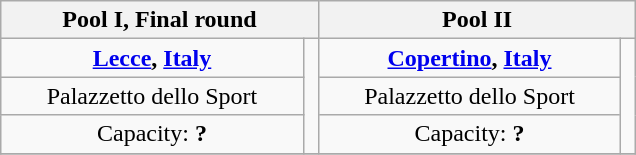<table class="wikitable" style="text-align: center;">
<tr>
<th colspan="2" style="width: 50%;">Pool I, Final round</th>
<th colspan="2" style="width: 50%;">Pool II</th>
</tr>
<tr>
<td><strong> <a href='#'>Lecce</a>, <a href='#'>Italy</a></strong></td>
<td rowspan="3"></td>
<td><strong> <a href='#'>Copertino</a>, <a href='#'>Italy</a></strong></td>
<td rowspan="3"></td>
</tr>
<tr>
<td>Palazzetto dello Sport</td>
<td>Palazzetto dello Sport</td>
</tr>
<tr>
<td>Capacity: <strong>?</strong></td>
<td>Capacity: <strong>?</strong></td>
</tr>
<tr>
</tr>
</table>
